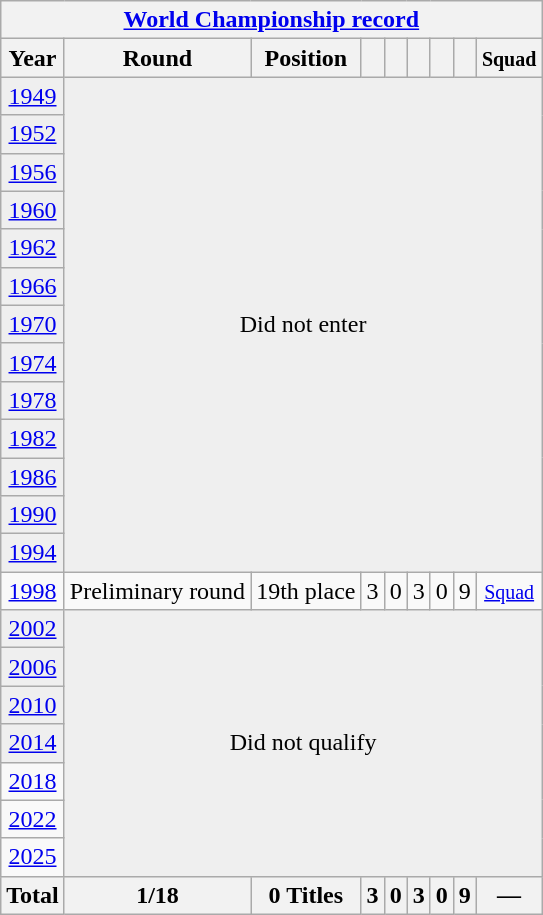<table class="wikitable" style="text-align: center;">
<tr>
<th colspan=9><a href='#'>World Championship record</a></th>
</tr>
<tr>
<th>Year</th>
<th>Round</th>
<th>Position</th>
<th></th>
<th></th>
<th></th>
<th></th>
<th></th>
<th><small>Squad</small></th>
</tr>
<tr bgcolor="efefef">
<td> <a href='#'>1949</a></td>
<td colspan=8 rowspan=13 align=center>Did not enter</td>
</tr>
<tr bgcolor="efefef">
<td> <a href='#'>1952</a></td>
</tr>
<tr bgcolor="efefef">
<td> <a href='#'>1956</a></td>
</tr>
<tr bgcolor="efefef">
<td> <a href='#'>1960</a></td>
</tr>
<tr bgcolor="efefef">
<td> <a href='#'>1962</a></td>
</tr>
<tr bgcolor="efefef">
<td> <a href='#'>1966</a></td>
</tr>
<tr bgcolor="efefef">
<td> <a href='#'>1970</a></td>
</tr>
<tr bgcolor="efefef">
<td> <a href='#'>1974</a></td>
</tr>
<tr bgcolor="efefef">
<td> <a href='#'>1978</a></td>
</tr>
<tr bgcolor="efefef">
<td> <a href='#'>1982</a></td>
</tr>
<tr bgcolor="efefef">
<td> <a href='#'>1986</a></td>
</tr>
<tr bgcolor="efefef">
<td> <a href='#'>1990</a></td>
</tr>
<tr bgcolor="efefef">
<td> <a href='#'>1994</a></td>
</tr>
<tr>
<td> <a href='#'>1998</a></td>
<td>Preliminary round</td>
<td>19th place</td>
<td>3</td>
<td>0</td>
<td>3</td>
<td>0</td>
<td>9</td>
<td><small><a href='#'>Squad</a></small></td>
</tr>
<tr bgcolor="efefef">
<td> <a href='#'>2002</a></td>
<td colspan=9 rowspan=7 align=center>Did not qualify</td>
</tr>
<tr bgcolor="efefef">
<td> <a href='#'>2006</a></td>
</tr>
<tr bgcolor="efefef">
<td> <a href='#'>2010</a></td>
</tr>
<tr bgcolor="efefef">
<td> <a href='#'>2014</a></td>
</tr>
<tr>
<td>  <a href='#'>2018</a></td>
</tr>
<tr>
<td>  <a href='#'>2022</a></td>
</tr>
<tr>
<td> <a href='#'>2025</a></td>
</tr>
<tr>
<th>Total</th>
<th>1/18</th>
<th>0 Titles</th>
<th>3</th>
<th>0</th>
<th>3</th>
<th>0</th>
<th>9</th>
<th>—</th>
</tr>
</table>
